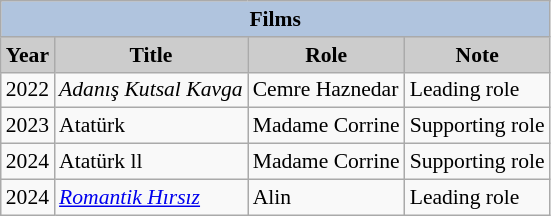<table class="wikitable" style="font-size:90%">
<tr>
<th colspan="4" style="background:LightSteelBlue">Films</th>
</tr>
<tr>
<th style="background:#CCCCCC">Year</th>
<th style="background:#CCCCCC">Title</th>
<th style="background:#CCCCCC">Role</th>
<th style="background:#CCCCCC">Note</th>
</tr>
<tr>
<td>2022</td>
<td><em>Adanış Kutsal Kavga</em></td>
<td>Cemre Haznedar</td>
<td>Leading role</td>
</tr>
<tr>
<td>2023</td>
<td>Atatürk</td>
<td>Madame Corrine</td>
<td>Supporting role</td>
</tr>
<tr>
<td>2024</td>
<td>Atatürk ll</td>
<td>Madame Corrine</td>
<td>Supporting role</td>
</tr>
<tr>
<td>2024</td>
<td><em><a href='#'>Romantik Hırsız</a></em></td>
<td>Alin</td>
<td>Leading role</td>
</tr>
</table>
